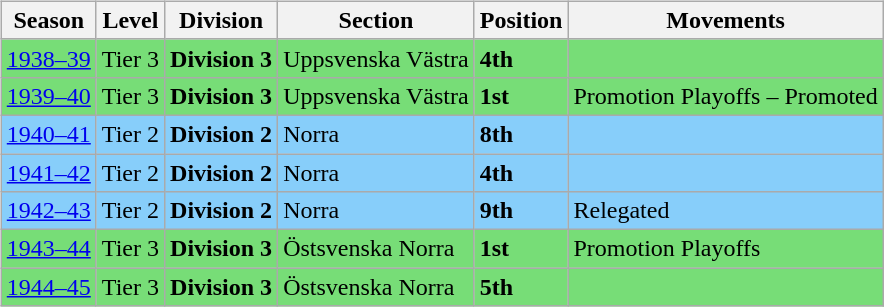<table>
<tr>
<td valign="top" width=0%><br><table class="wikitable">
<tr style="background:#f0f6fa;">
<th><strong>Season</strong></th>
<th><strong>Level</strong></th>
<th><strong>Division</strong></th>
<th><strong>Section</strong></th>
<th><strong>Position</strong></th>
<th><strong>Movements</strong></th>
</tr>
<tr>
<td style="background:#77DD77;"><a href='#'>1938–39</a></td>
<td style="background:#77DD77;">Tier 3</td>
<td style="background:#77DD77;"><strong>Division 3</strong></td>
<td style="background:#77DD77;">Uppsvenska Västra</td>
<td style="background:#77DD77;"><strong>4th</strong></td>
<td style="background:#77DD77;"></td>
</tr>
<tr>
<td style="background:#77DD77;"><a href='#'>1939–40</a></td>
<td style="background:#77DD77;">Tier 3</td>
<td style="background:#77DD77;"><strong>Division 3</strong></td>
<td style="background:#77DD77;">Uppsvenska Västra</td>
<td style="background:#77DD77;"><strong>1st</strong></td>
<td style="background:#77DD77;">Promotion Playoffs – Promoted</td>
</tr>
<tr>
<td style="background:#87CEFA;"><a href='#'>1940–41</a></td>
<td style="background:#87CEFA;">Tier 2</td>
<td style="background:#87CEFA;"><strong>Division 2</strong></td>
<td style="background:#87CEFA;">Norra</td>
<td style="background:#87CEFA;"><strong>8th</strong></td>
<td style="background:#87CEFA;"></td>
</tr>
<tr>
<td style="background:#87CEFA;"><a href='#'>1941–42</a></td>
<td style="background:#87CEFA;">Tier 2</td>
<td style="background:#87CEFA;"><strong>Division 2</strong></td>
<td style="background:#87CEFA;">Norra</td>
<td style="background:#87CEFA;"><strong>4th</strong></td>
<td style="background:#87CEFA;"></td>
</tr>
<tr>
<td style="background:#87CEFA;"><a href='#'>1942–43</a></td>
<td style="background:#87CEFA;">Tier 2</td>
<td style="background:#87CEFA;"><strong>Division 2</strong></td>
<td style="background:#87CEFA;">Norra</td>
<td style="background:#87CEFA;"><strong>9th</strong></td>
<td style="background:#87CEFA;">Relegated</td>
</tr>
<tr>
<td style="background:#77DD77;"><a href='#'>1943–44</a></td>
<td style="background:#77DD77;">Tier 3</td>
<td style="background:#77DD77;"><strong>Division 3</strong></td>
<td style="background:#77DD77;">Östsvenska Norra</td>
<td style="background:#77DD77;"><strong>1st</strong></td>
<td style="background:#77DD77;">Promotion Playoffs</td>
</tr>
<tr>
<td style="background:#77DD77;"><a href='#'>1944–45</a></td>
<td style="background:#77DD77;">Tier 3</td>
<td style="background:#77DD77;"><strong>Division 3</strong></td>
<td style="background:#77DD77;">Östsvenska Norra</td>
<td style="background:#77DD77;"><strong>5th</strong></td>
<td style="background:#77DD77;"></td>
</tr>
</table>

</td>
</tr>
</table>
